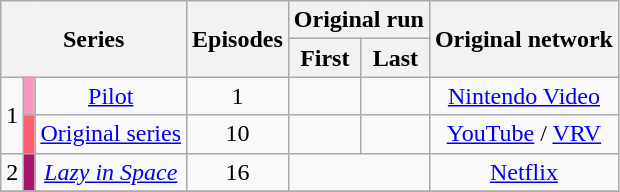<table class="wikitable">
<tr>
<th colspan="3" rowspan="2">Series</th>
<th rowspan="2">Episodes</th>
<th colspan="2">Original run</th>
<th rowspan="2">Original network</th>
</tr>
<tr>
<th>First</th>
<th>Last</th>
</tr>
<tr>
<td align="center" rowspan="2">1</td>
<td bgcolor=#FA98C0 height="7px"></td>
<td align="center"><a href='#'>Pilot</a></td>
<td align="center">1 </td>
<td align="center"></td>
<td align="center"></td>
<td align="center"><a href='#'>Nintendo Video</a></td>
</tr>
<tr>
<td bgcolor=#FF5E6D height="7px"></td>
<td align="center"><a href='#'>Original series</a></td>
<td align="center">10</td>
<td align="center"></td>
<td align="center"></td>
<td align="center"><a href='#'>YouTube</a> / <a href='#'>VRV</a></td>
</tr>
<tr>
<td align="center">2</td>
<td bgcolor=#A6146C height="7px"></td>
<td align="center"><em><a href='#'>Lazy in Space</a></em></td>
<td align="center">16</td>
<td align="center" colspan="2"></td>
<td align="center"><a href='#'>Netflix</a></td>
</tr>
<tr>
</tr>
</table>
